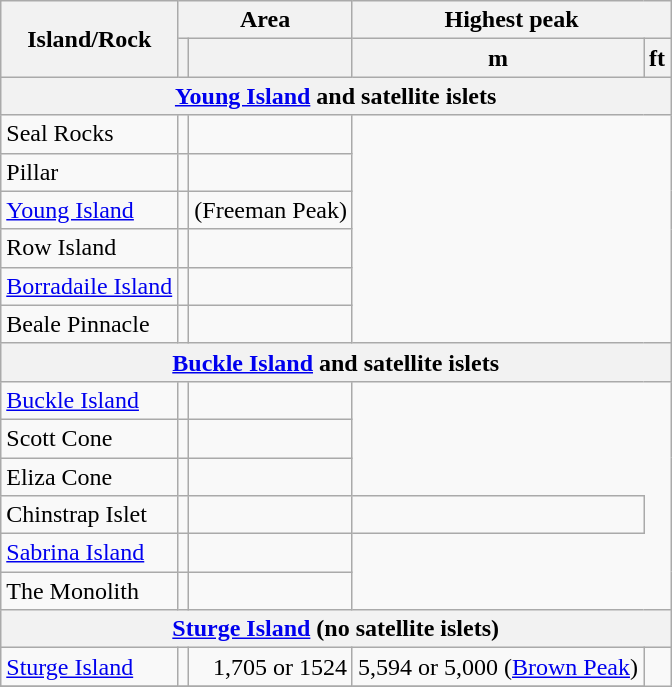<table class="wikitable">
<tr>
<th rowspan=2>Island/Rock</th>
<th colspan=2>Area</th>
<th colspan=2>Highest peak</th>
</tr>
<tr>
<th></th>
<th></th>
<th>m</th>
<th>ft</th>
</tr>
<tr>
<th colspan=5><a href='#'>Young Island</a> and satellite islets</th>
</tr>
<tr>
<td>Seal Rocks</td>
<td></td>
<td></td>
</tr>
<tr>
<td>Pillar</td>
<td></td>
<td></td>
</tr>
<tr>
<td><a href='#'>Young Island</a></td>
<td></td>
<td>  (Freeman Peak)</td>
</tr>
<tr>
<td>Row Island</td>
<td></td>
<td></td>
</tr>
<tr>
<td><a href='#'>Borradaile Island</a></td>
<td></td>
<td></td>
</tr>
<tr>
<td>Beale Pinnacle</td>
<td></td>
<td></td>
</tr>
<tr>
<th colspan=5><a href='#'>Buckle Island</a> and satellite islets</th>
</tr>
<tr>
<td><a href='#'>Buckle Island</a></td>
<td></td>
<td></td>
</tr>
<tr>
<td>Scott Cone</td>
<td></td>
<td></td>
</tr>
<tr>
<td>Eliza Cone</td>
<td></td>
<td></td>
</tr>
<tr>
<td>Chinstrap Islet</td>
<td></td>
<td></td>
<td></td>
</tr>
<tr>
<td><a href='#'>Sabrina Island</a></td>
<td></td>
<td></td>
</tr>
<tr>
<td>The Monolith</td>
<td></td>
<td></td>
</tr>
<tr>
<th colspan=5><a href='#'>Sturge Island</a> (no satellite islets)</th>
</tr>
<tr>
<td><a href='#'>Sturge Island</a></td>
<td></td>
<td align="right">1,705 or  1524</td>
<td align="right">5,594 or  5,000  (<a href='#'>Brown Peak</a>)</td>
</tr>
<tr>
</tr>
</table>
